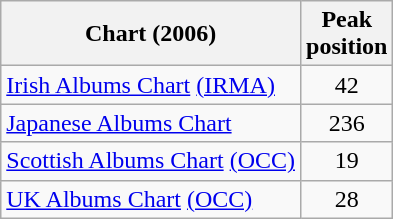<table class="wikitable">
<tr>
<th>Chart (2006)</th>
<th>Peak<br>position<br></th>
</tr>
<tr>
<td><a href='#'>Irish Albums Chart</a> <a href='#'>(IRMA)</a></td>
<td style="text-align:center;">42</td>
</tr>
<tr>
<td align="left"><a href='#'>Japanese Albums Chart</a></td>
<td style="text-align:center;">236</td>
</tr>
<tr>
<td><a href='#'>Scottish Albums Chart</a> <a href='#'>(OCC)</a></td>
<td style="text-align:center;">19</td>
</tr>
<tr>
<td><a href='#'>UK Albums Chart</a> <a href='#'>(OCC)</a></td>
<td style="text-align:center;">28</td>
</tr>
</table>
